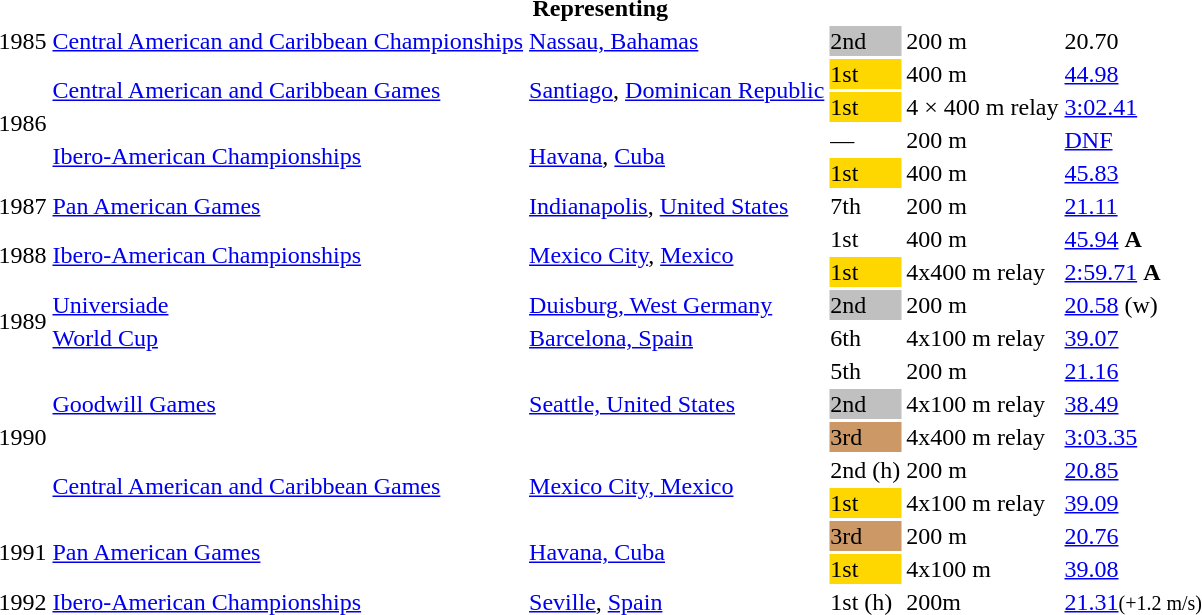<table>
<tr>
<th colspan="6">Representing </th>
</tr>
<tr>
<td>1985</td>
<td><a href='#'>Central American and Caribbean Championships</a></td>
<td><a href='#'>Nassau, Bahamas</a></td>
<td bgcolor="silver">2nd</td>
<td>200 m</td>
<td>20.70</td>
</tr>
<tr>
<td rowspan=4>1986</td>
<td rowspan=2><a href='#'>Central American and Caribbean Games</a></td>
<td rowspan=2><a href='#'>Santiago</a>, <a href='#'>Dominican Republic</a></td>
<td bgcolor="gold">1st</td>
<td>400 m</td>
<td><a href='#'>44.98</a></td>
</tr>
<tr>
<td bgcolor=gold>1st</td>
<td>4 × 400 m relay</td>
<td><a href='#'>3:02.41</a></td>
</tr>
<tr>
<td rowspan=2><a href='#'>Ibero-American Championships</a></td>
<td rowspan=2><a href='#'>Havana</a>, <a href='#'>Cuba</a></td>
<td>—</td>
<td>200 m</td>
<td><a href='#'>DNF</a></td>
</tr>
<tr>
<td bgcolor=gold>1st</td>
<td>400 m</td>
<td><a href='#'>45.83</a></td>
</tr>
<tr>
<td>1987</td>
<td><a href='#'>Pan American Games</a></td>
<td><a href='#'>Indianapolis</a>, <a href='#'>United States</a></td>
<td>7th</td>
<td>200 m</td>
<td><a href='#'>21.11</a></td>
</tr>
<tr>
<td rowspan=2>1988</td>
<td rowspan=2><a href='#'>Ibero-American Championships</a></td>
<td rowspan=2><a href='#'>Mexico City</a>, <a href='#'>Mexico</a></td>
<td>1st</td>
<td>400 m</td>
<td><a href='#'>45.94</a> <strong>A</strong></td>
</tr>
<tr>
<td bgcolor=gold>1st</td>
<td>4x400 m relay</td>
<td><a href='#'>2:59.71</a> <strong>A</strong></td>
</tr>
<tr>
<td rowspan=2>1989</td>
<td><a href='#'>Universiade</a></td>
<td><a href='#'>Duisburg, West Germany</a></td>
<td bgcolor=silver>2nd</td>
<td>200 m</td>
<td><a href='#'>20.58</a> (w)</td>
</tr>
<tr>
<td><a href='#'>World Cup</a></td>
<td><a href='#'>Barcelona, Spain</a></td>
<td>6th</td>
<td>4x100 m relay</td>
<td><a href='#'>39.07</a></td>
</tr>
<tr>
<td rowspan=5>1990</td>
<td rowspan=3><a href='#'>Goodwill Games</a></td>
<td rowspan=3><a href='#'>Seattle, United States</a></td>
<td>5th</td>
<td>200 m</td>
<td><a href='#'>21.16</a></td>
</tr>
<tr>
<td bgcolor=silver>2nd</td>
<td>4x100 m relay</td>
<td><a href='#'>38.49</a></td>
</tr>
<tr>
<td bgcolor=cc9966>3rd</td>
<td>4x400 m relay</td>
<td><a href='#'>3:03.35</a></td>
</tr>
<tr>
<td rowspan=2><a href='#'>Central American and Caribbean Games</a></td>
<td rowspan=2><a href='#'>Mexico City, Mexico</a></td>
<td>2nd (h)</td>
<td>200 m</td>
<td><a href='#'>20.85</a></td>
</tr>
<tr>
<td bgcolor=gold>1st</td>
<td>4x100 m relay</td>
<td><a href='#'>39.09</a></td>
</tr>
<tr>
<td rowspan=2>1991</td>
<td rowspan=2><a href='#'>Pan American Games</a></td>
<td rowspan=2><a href='#'>Havana, Cuba</a></td>
<td bgcolor="cc9966">3rd</td>
<td>200 m</td>
<td><a href='#'>20.76</a></td>
</tr>
<tr>
<td bgcolor="gold">1st</td>
<td>4x100 m</td>
<td><a href='#'>39.08</a></td>
</tr>
<tr>
<td>1992</td>
<td><a href='#'>Ibero-American Championships</a></td>
<td><a href='#'>Seville</a>, <a href='#'>Spain</a></td>
<td>1st (h)</td>
<td>200m</td>
<td><a href='#'>21.31</a><small>(+1.2 m/s)</small></td>
</tr>
</table>
